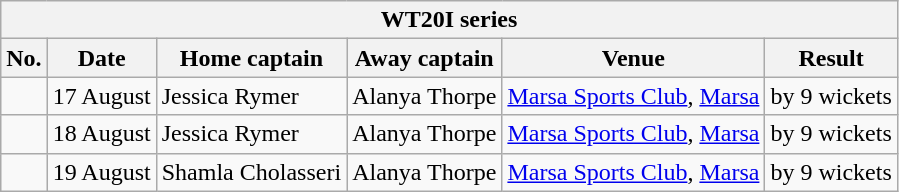<table class="wikitable">
<tr>
<th colspan="6">WT20I series</th>
</tr>
<tr>
<th>No.</th>
<th>Date</th>
<th>Home captain</th>
<th>Away captain</th>
<th>Venue</th>
<th>Result</th>
</tr>
<tr>
<td></td>
<td>17 August</td>
<td>Jessica Rymer</td>
<td>Alanya Thorpe</td>
<td><a href='#'>Marsa Sports Club</a>, <a href='#'>Marsa</a></td>
<td> by 9 wickets</td>
</tr>
<tr>
<td></td>
<td>18 August</td>
<td>Jessica Rymer</td>
<td>Alanya Thorpe</td>
<td><a href='#'>Marsa Sports Club</a>, <a href='#'>Marsa</a></td>
<td> by 9 wickets</td>
</tr>
<tr>
<td></td>
<td>19 August</td>
<td>Shamla Cholasseri</td>
<td>Alanya Thorpe</td>
<td><a href='#'>Marsa Sports Club</a>, <a href='#'>Marsa</a></td>
<td> by 9 wickets</td>
</tr>
</table>
